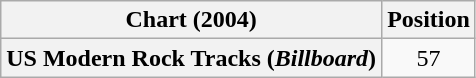<table class="wikitable plainrowheaders" style="text-align:center">
<tr>
<th>Chart (2004)</th>
<th>Position</th>
</tr>
<tr>
<th scope="row">US Modern Rock Tracks (<em>Billboard</em>)</th>
<td>57</td>
</tr>
</table>
